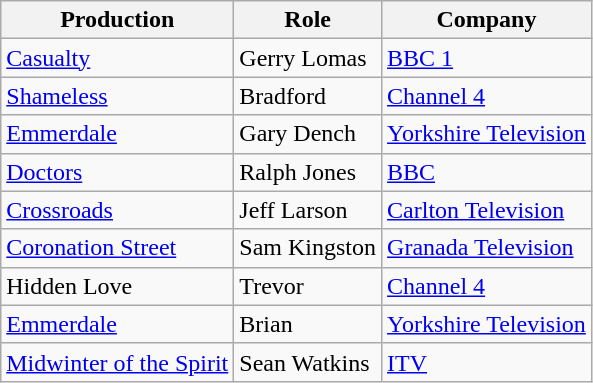<table class="wikitable">
<tr>
<th>Production</th>
<th>Role</th>
<th>Company</th>
</tr>
<tr>
<td><a href='#'>Casualty</a></td>
<td>Gerry Lomas</td>
<td><a href='#'>BBC 1</a></td>
</tr>
<tr>
<td><a href='#'>Shameless</a></td>
<td>Bradford</td>
<td><a href='#'>Channel 4</a></td>
</tr>
<tr>
<td><a href='#'>Emmerdale</a></td>
<td>Gary Dench</td>
<td><a href='#'>Yorkshire Television</a></td>
</tr>
<tr>
<td><a href='#'>Doctors</a></td>
<td>Ralph Jones</td>
<td><a href='#'>BBC</a></td>
</tr>
<tr>
<td><a href='#'>Crossroads</a></td>
<td>Jeff Larson</td>
<td><a href='#'>Carlton Television</a></td>
</tr>
<tr>
<td><a href='#'>Coronation Street</a></td>
<td>Sam Kingston</td>
<td><a href='#'>Granada Television</a></td>
</tr>
<tr>
<td>Hidden Love</td>
<td>Trevor</td>
<td><a href='#'>Channel 4</a></td>
</tr>
<tr>
<td><a href='#'>Emmerdale</a></td>
<td>Brian</td>
<td><a href='#'>Yorkshire Television</a></td>
</tr>
<tr>
<td><a href='#'>Midwinter of the Spirit</a></td>
<td>Sean Watkins</td>
<td><a href='#'>ITV</a></td>
</tr>
</table>
